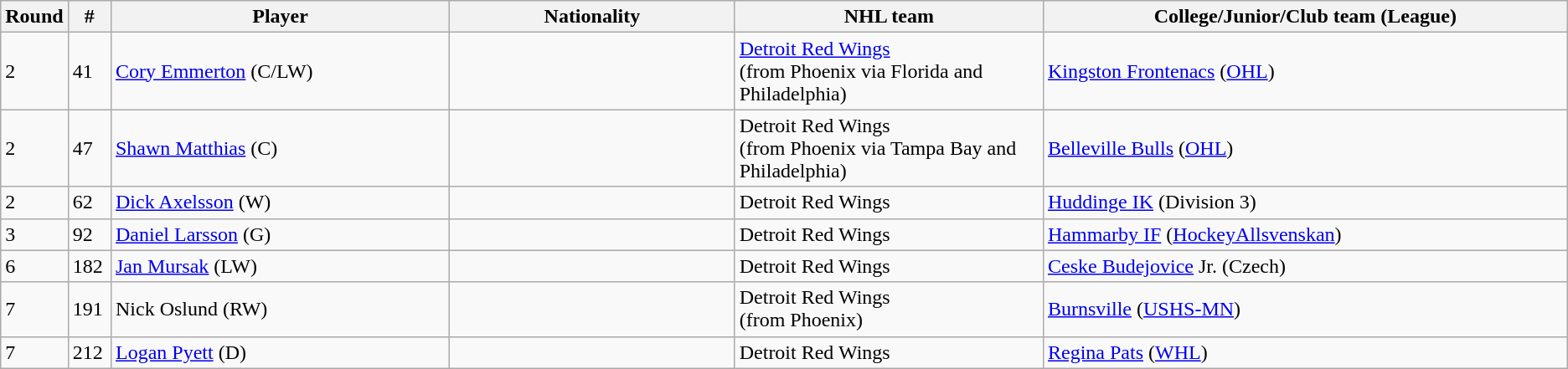<table class="wikitable">
<tr>
<th bgcolor="#DDDDFF" width="2.75%">Round</th>
<th bgcolor="#DDDDFF" width="2.75%">#</th>
<th bgcolor="#DDDDFF" width="22.0%">Player</th>
<th bgcolor="#DDDDFF" width="18.5%">Nationality</th>
<th bgcolor="#DDDDFF" width="20.0%">NHL team</th>
<th bgcolor="#DDDDFF" width="100.0%">College/Junior/Club team (League)</th>
</tr>
<tr>
<td>2</td>
<td>41</td>
<td><a href='#'>Cory Emmerton</a> (C/LW)</td>
<td></td>
<td><a href='#'>Detroit Red Wings</a><br> (from Phoenix via Florida and Philadelphia)</td>
<td><a href='#'>Kingston Frontenacs</a> (<a href='#'>OHL</a>)</td>
</tr>
<tr>
<td>2</td>
<td>47</td>
<td><a href='#'>Shawn Matthias</a>  (C)</td>
<td></td>
<td>Detroit Red Wings<br> (from Phoenix via Tampa Bay and Philadelphia)</td>
<td><a href='#'>Belleville Bulls</a>  (<a href='#'>OHL</a>)</td>
</tr>
<tr>
<td>2</td>
<td>62</td>
<td><a href='#'>Dick Axelsson</a> (W)</td>
<td></td>
<td>Detroit Red Wings</td>
<td><a href='#'>Huddinge IK</a> (Division 3)</td>
</tr>
<tr>
<td>3</td>
<td>92</td>
<td><a href='#'>Daniel Larsson</a> (G)</td>
<td></td>
<td>Detroit Red Wings</td>
<td><a href='#'>Hammarby IF</a> (<a href='#'>HockeyAllsvenskan</a>)</td>
</tr>
<tr>
<td>6</td>
<td>182</td>
<td><a href='#'>Jan Mursak</a> (LW)</td>
<td></td>
<td>Detroit Red Wings</td>
<td><a href='#'>Ceske Budejovice</a> Jr. (Czech)</td>
</tr>
<tr>
<td>7</td>
<td>191</td>
<td>Nick Oslund (RW)</td>
<td></td>
<td>Detroit Red Wings<br> (from Phoenix)</td>
<td><a href='#'>Burnsville</a> (<a href='#'>USHS-MN</a>)</td>
</tr>
<tr>
<td>7</td>
<td>212</td>
<td><a href='#'>Logan Pyett</a> (D)</td>
<td></td>
<td>Detroit Red Wings</td>
<td><a href='#'>Regina Pats</a> (<a href='#'>WHL</a>)</td>
</tr>
</table>
